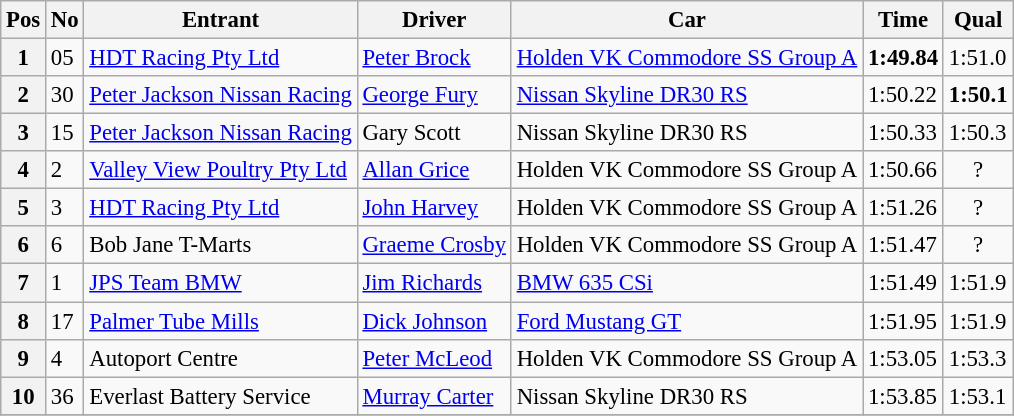<table class="wikitable sortable" style="font-size: 95%;">
<tr>
<th>Pos</th>
<th>No</th>
<th>Entrant</th>
<th>Driver</th>
<th>Car</th>
<th>Time</th>
<th>Qual</th>
</tr>
<tr>
<th>1</th>
<td>05</td>
<td><a href='#'>HDT Racing Pty Ltd</a></td>
<td> <a href='#'>Peter Brock</a></td>
<td><a href='#'>Holden VK Commodore SS Group A</a></td>
<td><strong>1:49.84</strong></td>
<td>1:51.0</td>
</tr>
<tr>
<th>2</th>
<td>30</td>
<td><a href='#'>Peter Jackson Nissan Racing</a></td>
<td> <a href='#'>George Fury</a></td>
<td><a href='#'>Nissan Skyline DR30 RS</a></td>
<td>1:50.22</td>
<td><strong>1:50.1</strong></td>
</tr>
<tr>
<th>3</th>
<td>15</td>
<td><a href='#'>Peter Jackson Nissan Racing</a></td>
<td> Gary Scott</td>
<td>Nissan Skyline DR30 RS</td>
<td>1:50.33</td>
<td>1:50.3</td>
</tr>
<tr>
<th>4</th>
<td>2</td>
<td><a href='#'>Valley View Poultry Pty Ltd</a></td>
<td> <a href='#'>Allan Grice</a></td>
<td>Holden VK Commodore SS Group A</td>
<td>1:50.66</td>
<td align="center">?</td>
</tr>
<tr>
<th>5</th>
<td>3</td>
<td><a href='#'>HDT Racing Pty Ltd</a></td>
<td> <a href='#'>John Harvey</a></td>
<td>Holden VK Commodore SS Group A</td>
<td>1:51.26</td>
<td align="center">?</td>
</tr>
<tr>
<th>6</th>
<td>6</td>
<td>Bob Jane T-Marts</td>
<td> <a href='#'>Graeme Crosby</a></td>
<td>Holden VK Commodore SS Group A</td>
<td>1:51.47</td>
<td align="center">?</td>
</tr>
<tr>
<th>7</th>
<td>1</td>
<td><a href='#'>JPS Team BMW</a></td>
<td> <a href='#'>Jim Richards</a></td>
<td><a href='#'>BMW 635 CSi</a></td>
<td>1:51.49</td>
<td>1:51.9</td>
</tr>
<tr>
<th>8</th>
<td>17</td>
<td><a href='#'>Palmer Tube Mills</a></td>
<td> <a href='#'>Dick Johnson</a></td>
<td><a href='#'>Ford Mustang GT</a></td>
<td>1:51.95</td>
<td>1:51.9</td>
</tr>
<tr>
<th>9</th>
<td>4</td>
<td>Autoport Centre</td>
<td> <a href='#'>Peter McLeod</a></td>
<td>Holden VK Commodore SS Group A</td>
<td>1:53.05</td>
<td>1:53.3</td>
</tr>
<tr>
<th>10</th>
<td>36</td>
<td>Everlast Battery Service</td>
<td> <a href='#'>Murray Carter</a></td>
<td>Nissan Skyline DR30 RS</td>
<td>1:53.85</td>
<td>1:53.1</td>
</tr>
<tr>
</tr>
</table>
